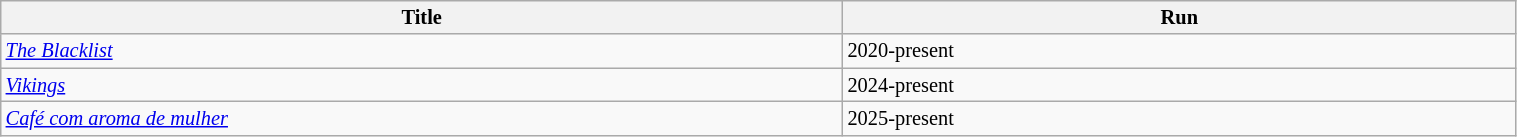<table class="wikitable sortable" style="width:80%; font-size:85%;">
<tr>
<th style="width:25%;">Title</th>
<th style="width:20%;">Run</th>
</tr>
<tr>
<td><em><a href='#'>The Blacklist</a></em></td>
<td>2020-present</td>
</tr>
<tr>
<td><em><a href='#'>Vikings</a></em></td>
<td>2024-present</td>
</tr>
<tr>
<td><em><a href='#'>Café com aroma de mulher</a></em></td>
<td>2025-present</td>
</tr>
</table>
